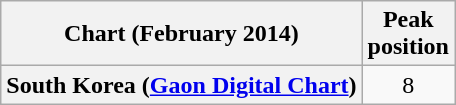<table class="wikitable plainrowheaders" style="text-align:center">
<tr>
<th>Chart (February 2014)</th>
<th>Peak<br>position</th>
</tr>
<tr>
<th scope="row">South Korea (<a href='#'>Gaon Digital Chart</a>)</th>
<td>8</td>
</tr>
</table>
